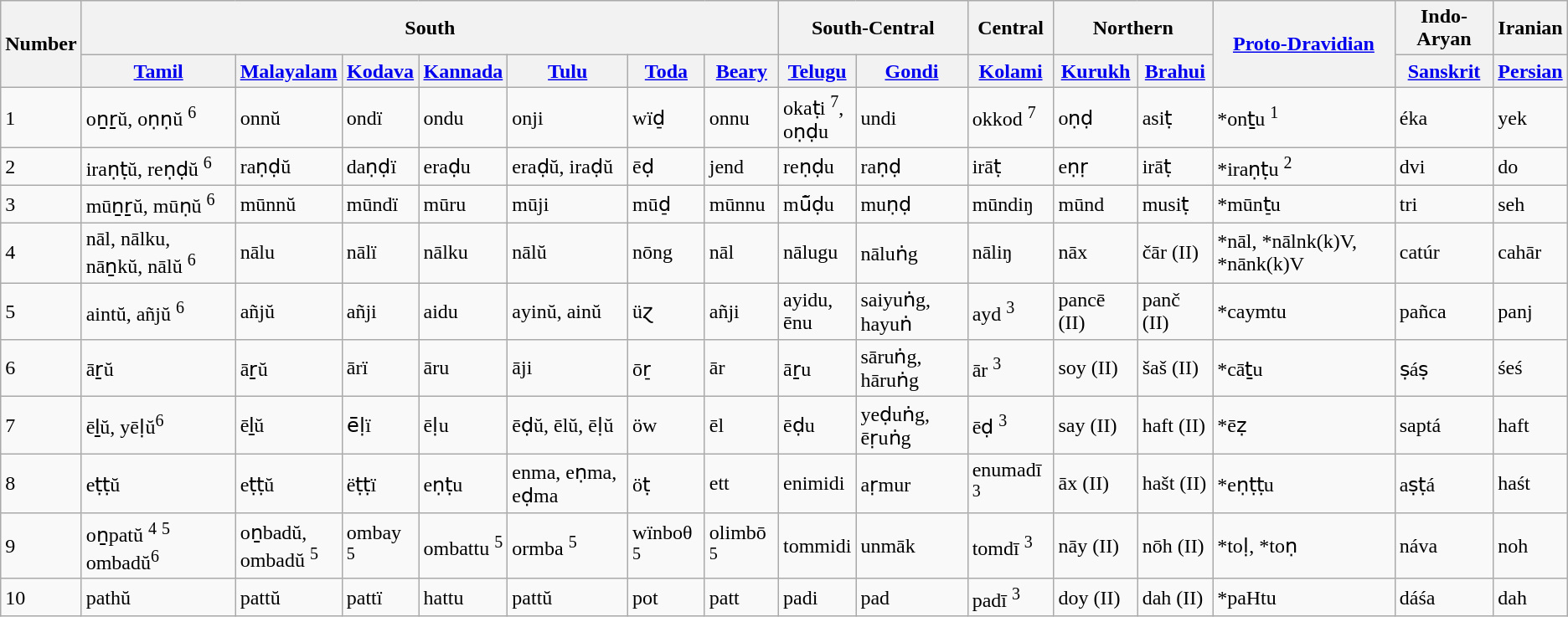<table class="wikitable Unicode">
<tr>
<th rowspan="2">Number</th>
<th colspan="7">South</th>
<th colspan="2">South-Central</th>
<th>Central</th>
<th colspan="2">Northern</th>
<th rowspan="2"><a href='#'>Proto-Dravidian</a></th>
<th>Indo-Aryan</th>
<th>Iranian</th>
</tr>
<tr>
<th><a href='#'>Tamil</a></th>
<th><a href='#'>Malayalam</a></th>
<th><a href='#'>Kodava</a></th>
<th><a href='#'>Kannada</a></th>
<th><a href='#'>Tulu</a></th>
<th><a href='#'>Toda</a></th>
<th><a href='#'>Beary</a></th>
<th><a href='#'>Telugu</a></th>
<th><a href='#'>Gondi</a></th>
<th><a href='#'>Kolami</a></th>
<th><a href='#'>Kurukh</a></th>
<th><a href='#'>Brahui</a></th>
<th><a href='#'>Sanskrit</a></th>
<th><a href='#'>Persian</a></th>
</tr>
<tr>
<td>1</td>
<td>oṉṟŭ, oṇṇŭ <sup>6</sup></td>
<td>onnŭ</td>
<td>ondï</td>
<td>ondu</td>
<td>onji</td>
<td>wïd̠</td>
<td>onnu</td>
<td>okaṭi <sup>7</sup>,<br>oṇḍu</td>
<td>undi</td>
<td>okkod <sup>7</sup></td>
<td>oṇḍ</td>
<td>asiṭ</td>
<td>*onṯu <sup>1</sup></td>
<td>éka</td>
<td>yek</td>
</tr>
<tr>
<td>2</td>
<td>iraṇṭŭ, reṇḍŭ <sup>6</sup></td>
<td>raṇḍŭ</td>
<td>daṇḍï</td>
<td>eraḍu</td>
<td>eraḍŭ, iraḍŭ</td>
<td>ēḍ</td>
<td>jend</td>
<td>reṇḍu</td>
<td>raṇḍ</td>
<td>irāṭ</td>
<td>eṇṛ</td>
<td>irāṭ</td>
<td>*iraṇṭu <sup>2</sup></td>
<td>dvi</td>
<td>do</td>
</tr>
<tr>
<td>3</td>
<td>mūṉṟŭ, mūṇŭ <sup>6</sup></td>
<td>mūnnŭ</td>
<td>mūndï</td>
<td>mūru</td>
<td>mūji</td>
<td>mūd̠</td>
<td>mūnnu</td>
<td>mū̃ḍu</td>
<td>muṇḍ</td>
<td>mūndiŋ</td>
<td>mūnd</td>
<td>musiṭ</td>
<td>*mūnt̠u</td>
<td>tri</td>
<td>seh</td>
</tr>
<tr>
<td>4</td>
<td>nāl, nālku, nāṉkŭ, nālŭ <sup>6</sup></td>
<td>nālu</td>
<td>nālï</td>
<td>nālku</td>
<td>nālŭ</td>
<td>nōng</td>
<td>nāl</td>
<td>nālugu</td>
<td>nāluṅg</td>
<td>nāliŋ</td>
<td>nāx</td>
<td>čār (II)</td>
<td>*nāl, *nālnk(k)V, *nānk(k)V</td>
<td>catúr</td>
<td>cahār</td>
</tr>
<tr>
<td>5</td>
<td>aintŭ, añjŭ <sup>6</sup></td>
<td>añjŭ</td>
<td>añji</td>
<td>aidu</td>
<td>ayinŭ, ainŭ</td>
<td>üɀ</td>
<td>añji</td>
<td>ayidu,<br>ēnu</td>
<td>saiyuṅg, hayuṅ</td>
<td>ayd <sup>3</sup></td>
<td>pancē (II)</td>
<td>panč (II)</td>
<td>*caymtu</td>
<td>pañca</td>
<td>panj</td>
</tr>
<tr>
<td>6</td>
<td>āṟŭ</td>
<td>āṟŭ</td>
<td>ārï</td>
<td>āru</td>
<td>āji</td>
<td>ōr̠</td>
<td>ār</td>
<td>āṟu</td>
<td>sāruṅg, hāruṅg</td>
<td>ār <sup>3</sup></td>
<td>soy (II)</td>
<td>šaš (II)</td>
<td>*cāṯu</td>
<td>ṣáṣ</td>
<td>śeś</td>
</tr>
<tr>
<td>7</td>
<td>ēḻŭ, yēḷŭ<sup>6</sup></td>
<td>ēḻŭ</td>
<td>ë̄ḷï</td>
<td>ēḷu</td>
<td>ēḍŭ, ēlŭ, ēḷŭ</td>
<td>öw</td>
<td>ēl</td>
<td>ēḍu</td>
<td>yeḍuṅg, ēṛuṅg</td>
<td>ēḍ <sup>3</sup></td>
<td>say (II)</td>
<td>haft (II)</td>
<td>*ēẓ</td>
<td>saptá</td>
<td>haft</td>
</tr>
<tr>
<td>8</td>
<td>eṭṭŭ</td>
<td>eṭṭŭ</td>
<td>ëṭṭï</td>
<td>eṇṭu</td>
<td>enma, eṇma, eḍma</td>
<td>öṭ</td>
<td>ett</td>
<td>enimidi</td>
<td>aṛmur</td>
<td>enumadī <sup>3</sup></td>
<td>āx (II)</td>
<td>hašt (II)</td>
<td>*eṇṭṭu</td>
<td>aṣṭá</td>
<td>haśt</td>
</tr>
<tr>
<td>9</td>
<td>oṉpatŭ <sup>4</sup> <sup>5</sup> ombadŭ<sup>6</sup></td>
<td>oṉbadŭ, <br> ombadŭ <sup>5</sup></td>
<td>ombay <sup>5</sup></td>
<td>ombattu <sup>5</sup></td>
<td>ormba <sup>5</sup></td>
<td>wïnboθ <sup>5</sup></td>
<td>olimbō <sup>5</sup></td>
<td>tommidi</td>
<td>unmāk</td>
<td>tomdī <sup>3</sup></td>
<td>nāy (II)</td>
<td>nōh (II)</td>
<td>*toḷ, *toṇ</td>
<td>náva</td>
<td>noh</td>
</tr>
<tr>
<td>10</td>
<td>pathŭ</td>
<td>pattŭ</td>
<td>pattï</td>
<td>hattu</td>
<td>pattŭ</td>
<td>pot</td>
<td>patt</td>
<td>padi</td>
<td>pad</td>
<td>padī <sup>3</sup></td>
<td>doy (II)</td>
<td>dah (II)</td>
<td>*paHtu</td>
<td>dáśa</td>
<td>dah</td>
</tr>
</table>
